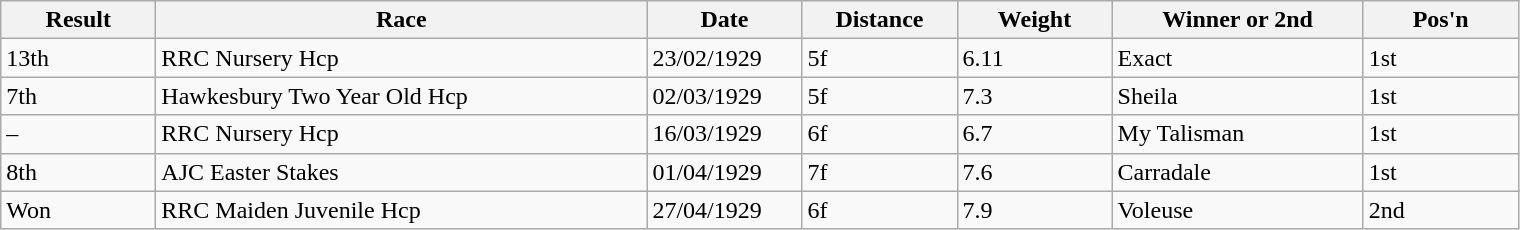<table class="wikitable sortable">
<tr>
<th style="width: 6em;">Result</th>
<th style="width: 20em;">Race</th>
<th style="width: 6em;">Date</th>
<th style="width: 6em;">Distance</th>
<th style="width: 6em;">Weight</th>
<th style="width: 10em;">Winner or 2nd</th>
<th style="width: 6em;">Pos'n</th>
</tr>
<tr>
<td>13th</td>
<td>RRC Nursery Hcp</td>
<td>23/02/1929</td>
<td>5f</td>
<td>6.11</td>
<td>Exact</td>
<td>1st</td>
</tr>
<tr>
<td>7th</td>
<td>Hawkesbury Two Year Old Hcp</td>
<td>02/03/1929</td>
<td>5f</td>
<td>7.3</td>
<td>Sheila</td>
<td>1st</td>
</tr>
<tr>
<td>–</td>
<td>RRC Nursery Hcp</td>
<td>16/03/1929</td>
<td>6f</td>
<td>6.7</td>
<td>My Talisman</td>
<td>1st</td>
</tr>
<tr>
<td>8th</td>
<td>AJC Easter Stakes</td>
<td>01/04/1929</td>
<td>7f</td>
<td>7.6</td>
<td>Carradale</td>
<td>1st</td>
</tr>
<tr>
<td>Won</td>
<td>RRC Maiden Juvenile Hcp</td>
<td>27/04/1929</td>
<td>6f</td>
<td>7.9</td>
<td>Voleuse</td>
<td>2nd</td>
</tr>
</table>
